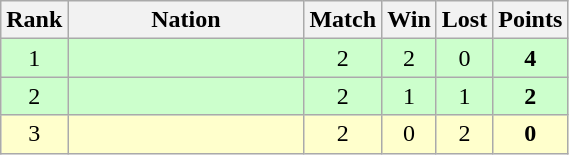<table class="wikitable" style="text-align: center;">
<tr>
<th width=20>Rank</th>
<th width=150>Nation</th>
<th width=20>Match</th>
<th width=20>Win</th>
<th width=20>Lost</th>
<th width=20>Points</th>
</tr>
<tr style="background:#cfc;">
<td>1</td>
<td style="text-align:left;"></td>
<td>2</td>
<td>2</td>
<td>0</td>
<td><strong>4</strong></td>
</tr>
<tr style="background:#cfc;">
<td>2</td>
<td style="text-align:left;"></td>
<td>2</td>
<td>1</td>
<td>1</td>
<td><strong>2</strong></td>
</tr>
<tr style="background:#ffc;">
<td>3</td>
<td style="text-align:left;"></td>
<td>2</td>
<td>0</td>
<td>2</td>
<td><strong>0</strong></td>
</tr>
</table>
